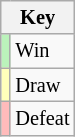<table class="wikitable" style="font-size: 85%">
<tr>
<th colspan="2">Key</th>
</tr>
<tr>
<td bgcolor=#BBF3BB></td>
<td>Win</td>
</tr>
<tr>
<td bgcolor=#FFFFBB></td>
<td>Draw</td>
</tr>
<tr>
<td bgcolor=#FFBBBB></td>
<td>Defeat</td>
</tr>
</table>
